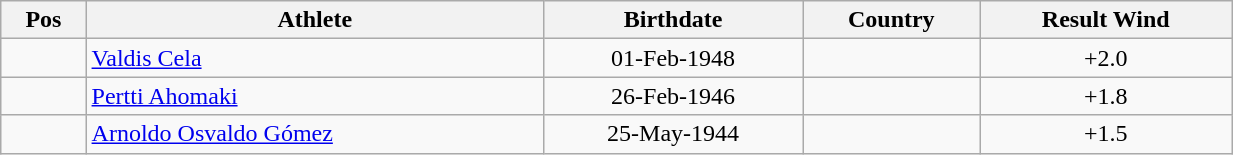<table class="wikitable"  style="text-align:center; width:65%;">
<tr>
<th>Pos</th>
<th>Athlete</th>
<th>Birthdate</th>
<th>Country</th>
<th>Result Wind</th>
</tr>
<tr>
<td align=center></td>
<td align=left><a href='#'>Valdis Cela</a></td>
<td>01-Feb-1948</td>
<td align=left></td>
<td> +2.0</td>
</tr>
<tr>
<td align=center></td>
<td align=left><a href='#'>Pertti Ahomaki</a></td>
<td>26-Feb-1946</td>
<td align=left></td>
<td> +1.8</td>
</tr>
<tr>
<td align=center></td>
<td align=left><a href='#'>Arnoldo Osvaldo Gómez</a></td>
<td>25-May-1944</td>
<td align=left></td>
<td> +1.5</td>
</tr>
</table>
